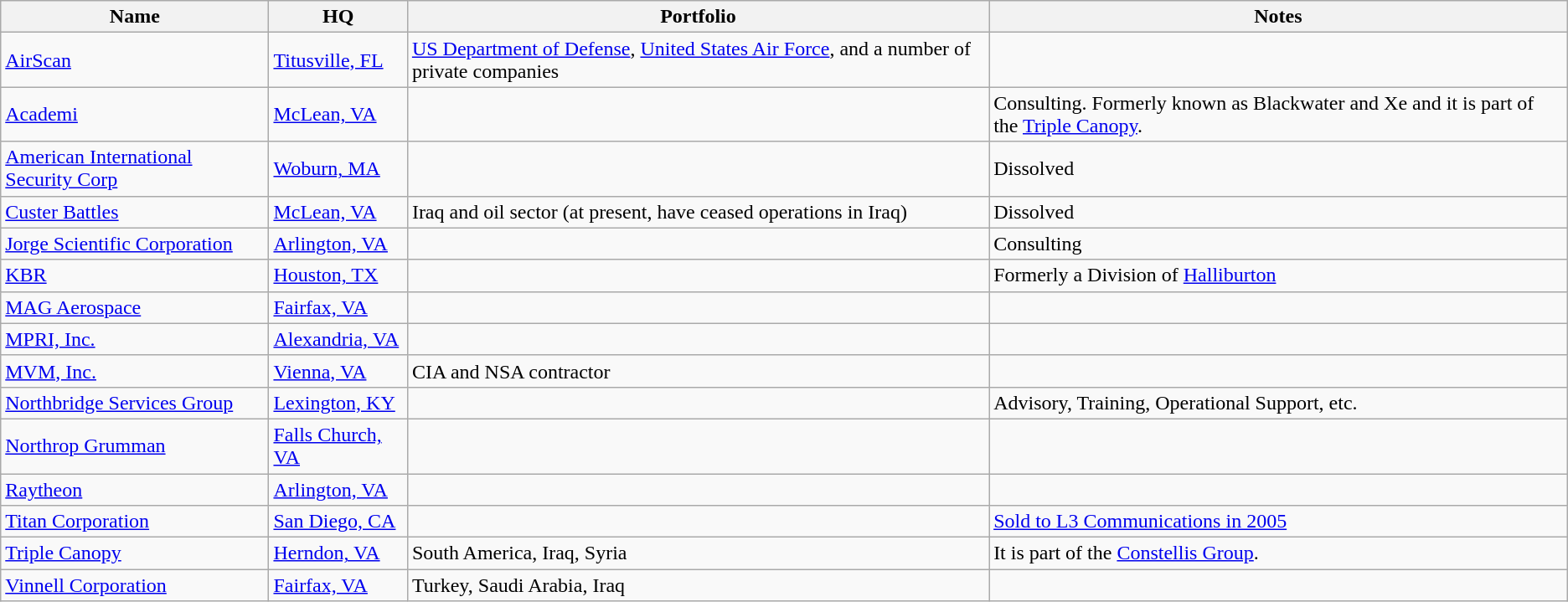<table class="wikitable sortable">
<tr>
<th>Name</th>
<th>HQ</th>
<th>Portfolio</th>
<th>Notes</th>
</tr>
<tr>
<td><a href='#'>AirScan</a></td>
<td><a href='#'>Titusville, FL</a></td>
<td><a href='#'>US Department of Defense</a>, <a href='#'>United States Air Force</a>, and a number of private companies</td>
<td></td>
</tr>
<tr>
<td><a href='#'>Academi</a></td>
<td><a href='#'>McLean, VA</a></td>
<td></td>
<td>Consulting. Formerly known as Blackwater and Xe and it is part of the <a href='#'>Triple Canopy</a>.</td>
</tr>
<tr>
<td><a href='#'>American International Security Corp</a></td>
<td><a href='#'>Woburn, MA</a></td>
<td></td>
<td>Dissolved</td>
</tr>
<tr>
<td><a href='#'>Custer Battles</a></td>
<td><a href='#'>McLean, VA</a></td>
<td>Iraq and oil sector (at present, have ceased operations in Iraq)</td>
<td>Dissolved</td>
</tr>
<tr>
<td><a href='#'>Jorge Scientific Corporation</a></td>
<td><a href='#'>Arlington, VA</a></td>
<td></td>
<td>Consulting</td>
</tr>
<tr>
<td><a href='#'>KBR</a></td>
<td><a href='#'>Houston, TX</a></td>
<td></td>
<td>Formerly a Division of <a href='#'>Halliburton</a></td>
</tr>
<tr>
<td><a href='#'>MAG Aerospace</a></td>
<td><a href='#'>Fairfax, VA</a></td>
<td></td>
<td></td>
</tr>
<tr |->
<td><a href='#'>MPRI, Inc.</a></td>
<td><a href='#'>Alexandria, VA</a></td>
<td></td>
<td></td>
</tr>
<tr>
<td><a href='#'>MVM, Inc.</a></td>
<td><a href='#'>Vienna, VA</a></td>
<td>CIA and NSA contractor</td>
<td></td>
</tr>
<tr>
<td><a href='#'>Northbridge Services Group</a></td>
<td><a href='#'>Lexington, KY</a></td>
<td></td>
<td>Advisory, Training, Operational Support, etc.</td>
</tr>
<tr>
<td><a href='#'>Northrop Grumman</a></td>
<td><a href='#'>Falls Church, VA</a></td>
<td></td>
<td></td>
</tr>
<tr>
<td><a href='#'>Raytheon</a></td>
<td><a href='#'>Arlington, VA</a></td>
<td></td>
<td></td>
</tr>
<tr>
<td><a href='#'>Titan Corporation</a></td>
<td><a href='#'>San Diego, CA</a></td>
<td></td>
<td><a href='#'>Sold to L3 Communications in 2005</a></td>
</tr>
<tr>
<td><a href='#'>Triple Canopy</a></td>
<td><a href='#'>Herndon, VA</a></td>
<td>South America, Iraq, Syria</td>
<td>It is part of the <a href='#'>Constellis Group</a>.</td>
</tr>
<tr>
<td><a href='#'>Vinnell Corporation</a></td>
<td><a href='#'>Fairfax, VA</a></td>
<td>Turkey, Saudi Arabia, Iraq</td>
<td></td>
</tr>
</table>
